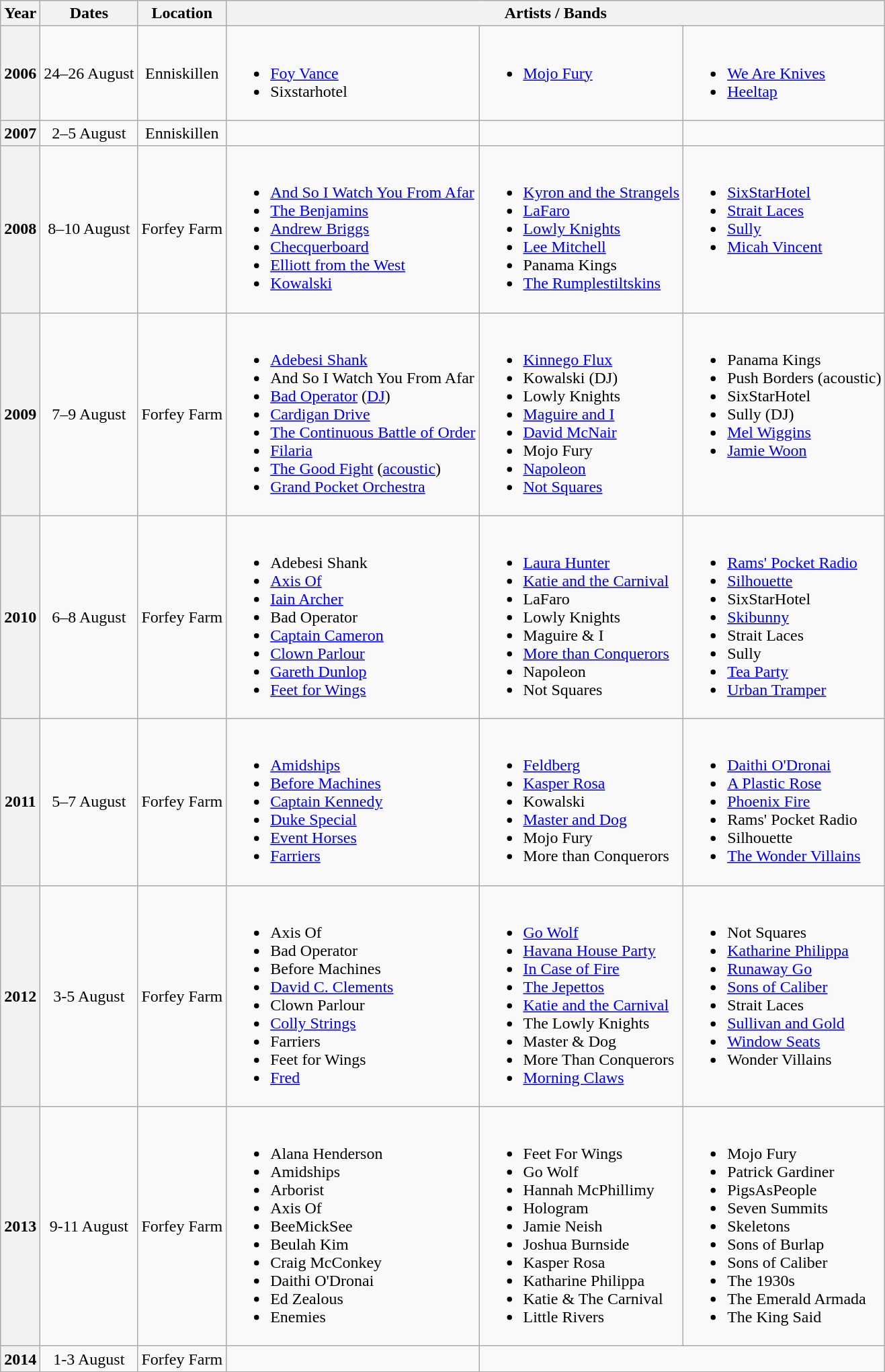<table class="wikitable">
<tr>
<th>Year</th>
<th>Dates</th>
<th>Location</th>
<th colspan="3">Artists / Bands</th>
</tr>
<tr>
<th>2006</th>
<td align="center" valign="middle">24–26 August</td>
<td align="center" valign="middle">Enniskillen</td>
<td valign="top"><br><ul><li><a href='#'>Foy Vance</a></li><li>Sixstarhotel</li></ul></td>
<td valign="top"><br><ul><li><a href='#'>Mojo Fury</a></li></ul></td>
<td valign="top"><br><ul><li><a href='#'>We Are Knives</a></li><li><a href='#'>Heeltap</a></li></ul></td>
</tr>
<tr>
<th>2007</th>
<td align="center" valign="middle">2–5 August</td>
<td align="center" valign="middle">Enniskillen</td>
<td valign="top"><br></td>
<td valign="top"><br></td>
<td valign="top"><br></td>
</tr>
<tr>
<th>2008</th>
<td align="center" valign="middle">8–10 August</td>
<td align="center" valign="middle">Forfey Farm</td>
<td valign="top"><br><ul><li><a href='#'>And So I Watch You From Afar</a></li><li><a href='#'>The Benjamins</a></li><li><a href='#'>Andrew Briggs</a></li><li><a href='#'>Checquerboard</a></li><li><a href='#'>Elliott from the West</a></li><li><a href='#'>Kowalski</a></li></ul></td>
<td valign="top"><br><ul><li><a href='#'>Kyron and the Strangels</a></li><li><a href='#'>LaFaro</a></li><li><a href='#'>Lowly Knights</a></li><li><a href='#'>Lee Mitchell</a></li><li>Panama Kings</li><li><a href='#'>The Rumplestiltskins</a></li></ul></td>
<td valign="top"><br><ul><li><a href='#'>SixStarHotel</a></li><li><a href='#'>Strait Laces</a></li><li><a href='#'>Sully</a></li><li><a href='#'>Micah Vincent</a></li></ul></td>
</tr>
<tr>
<th>2009</th>
<td align="center" valign="middle">7–9 August</td>
<td align="center" valign="middle">Forfey Farm</td>
<td valign="top"><br><ul><li><a href='#'>Adebesi Shank</a></li><li>And So I Watch You From Afar</li><li><a href='#'>Bad Operator</a> (<a href='#'>DJ</a>)</li><li><a href='#'>Cardigan Drive</a></li><li><a href='#'>The Continuous Battle of Order</a></li><li><a href='#'>Filaria</a></li><li><a href='#'>The Good Fight</a> (<a href='#'>acoustic</a>)</li><li><a href='#'>Grand Pocket Orchestra</a></li></ul></td>
<td valign="top"><br><ul><li><a href='#'>Kinnego Flux</a></li><li>Kowalski (DJ)</li><li>Lowly Knights</li><li><a href='#'>Maguire and I</a></li><li><a href='#'>David McNair</a></li><li>Mojo Fury</li><li><a href='#'>Napoleon</a></li><li><a href='#'>Not Squares</a></li></ul></td>
<td valign="top"><br><ul><li>Panama Kings</li><li>Push Borders (acoustic)</li><li>SixStarHotel</li><li>Sully (DJ)</li><li><a href='#'>Mel Wiggins</a></li><li><a href='#'>Jamie Woon</a></li></ul></td>
</tr>
<tr>
<th>2010</th>
<td align="center" valign="middle">6–8 August</td>
<td align="center" valign="middle">Forfey Farm</td>
<td valign="top"><br><ul><li>Adebesi Shank</li><li><a href='#'>Axis Of</a></li><li><a href='#'>Iain Archer</a></li><li>Bad Operator</li><li><a href='#'>Captain Cameron</a></li><li><a href='#'>Clown Parlour</a></li><li><a href='#'>Gareth Dunlop</a></li><li><a href='#'>Feet for Wings</a></li></ul></td>
<td valign="top"><br><ul><li><a href='#'>Laura Hunter</a></li><li><a href='#'>Katie and the Carnival</a></li><li>LaFaro</li><li>Lowly Knights</li><li>Maguire & I</li><li><a href='#'>More than Conquerors</a></li><li>Napoleon</li><li>Not Squares</li></ul></td>
<td valign="top"><br><ul><li><a href='#'>Rams' Pocket Radio</a></li><li><a href='#'>Silhouette</a></li><li>SixStarHotel</li><li><a href='#'>Skibunny</a></li><li>Strait Laces</li><li>Sully</li><li><a href='#'>Tea Party</a></li><li><a href='#'>Urban Tramper</a></li></ul></td>
</tr>
<tr>
<th>2011</th>
<td align="center" valign="middle">5–7 August</td>
<td align="center" valign="middle">Forfey Farm</td>
<td valign="top"><br><ul><li><a href='#'>Amidships</a></li><li><a href='#'>Before Machines</a></li><li><a href='#'>Captain Kennedy</a></li><li><a href='#'>Duke Special</a></li><li><a href='#'>Event Horses</a></li><li><a href='#'>Farriers</a></li></ul></td>
<td valign="top"><br><ul><li><a href='#'>Feldberg</a></li><li><a href='#'>Kasper Rosa</a></li><li>Kowalski</li><li><a href='#'>Master and Dog</a></li><li>Mojo Fury</li><li>More than Conquerors</li></ul></td>
<td valign="top"><br><ul><li><a href='#'>Daithi O'Dronai</a></li><li><a href='#'>A Plastic Rose</a></li><li><a href='#'>Phoenix Fire</a></li><li>Rams' Pocket Radio</li><li>Silhouette</li><li><a href='#'>The Wonder Villains</a></li></ul></td>
</tr>
<tr>
<th>2012</th>
<td align="center" valign="middle">3-5 August</td>
<td align="center" valign="middle">Forfey Farm</td>
<td valign="top"><br><ul><li>Axis Of</li><li>Bad Operator</li><li>Before Machines</li><li><a href='#'>David C. Clements</a></li><li>Clown Parlour</li><li><a href='#'>Colly Strings</a></li><li>Farriers</li><li>Feet for Wings</li><li><a href='#'>Fred</a></li></ul></td>
<td valign="top"><br><ul><li><a href='#'>Go Wolf</a></li><li><a href='#'>Havana House Party</a></li><li><a href='#'>In Case of Fire</a></li><li><a href='#'>The Jepettos</a></li><li><a href='#'>Katie and the Carnival</a></li><li>The Lowly Knights</li><li>Master & Dog</li><li>More Than Conquerors</li><li><a href='#'>Morning Claws</a></li></ul></td>
<td valign="top"><br><ul><li>Not Squares</li><li><a href='#'>Katharine Philippa</a></li><li><a href='#'>Runaway Go</a></li><li><a href='#'>Sons of Caliber</a></li><li>Strait Laces</li><li><a href='#'>Sullivan and Gold</a></li><li><a href='#'>Window Seats</a></li><li>Wonder Villains</li></ul></td>
</tr>
<tr>
<th>2013</th>
<td align="center" valign="middle">9-11 August</td>
<td align="center" valign="middle">Forfey Farm</td>
<td valign="top"><br><ul><li>Alana Henderson</li><li>Amidships</li><li>Arborist</li><li>Axis Of</li><li>BeeMickSee</li><li>Beulah Kim</li><li>Craig McConkey</li><li>Daithi O'Dronai</li><li>Ed Zealous</li><li>Enemies</li></ul></td>
<td valign="top"><br><ul><li>Feet For Wings</li><li>Go Wolf</li><li>Hannah McPhillimy</li><li>Hologram</li><li>Jamie Neish</li><li>Joshua Burnside</li><li>Kasper Rosa</li><li>Katharine Philippa</li><li>Katie & The Carnival</li><li>Little Rivers</li></ul></td>
<td valign="top"><br><ul><li>Mojo Fury</li><li>Patrick Gardiner</li><li>PigsAsPeople</li><li>Seven Summits</li><li>Skeletons</li><li>Sons of Burlap</li><li>Sons of Caliber</li><li>The 1930s</li><li>The Emerald Armada</li><li>The King Said</li></ul></td>
</tr>
<tr>
<th>2014</th>
<td align="center" valign="middle">1-3 August</td>
<td align="center" valign="middle">Forfey Farm</td>
<td valign="top"></td>
</tr>
<tr>
</tr>
</table>
